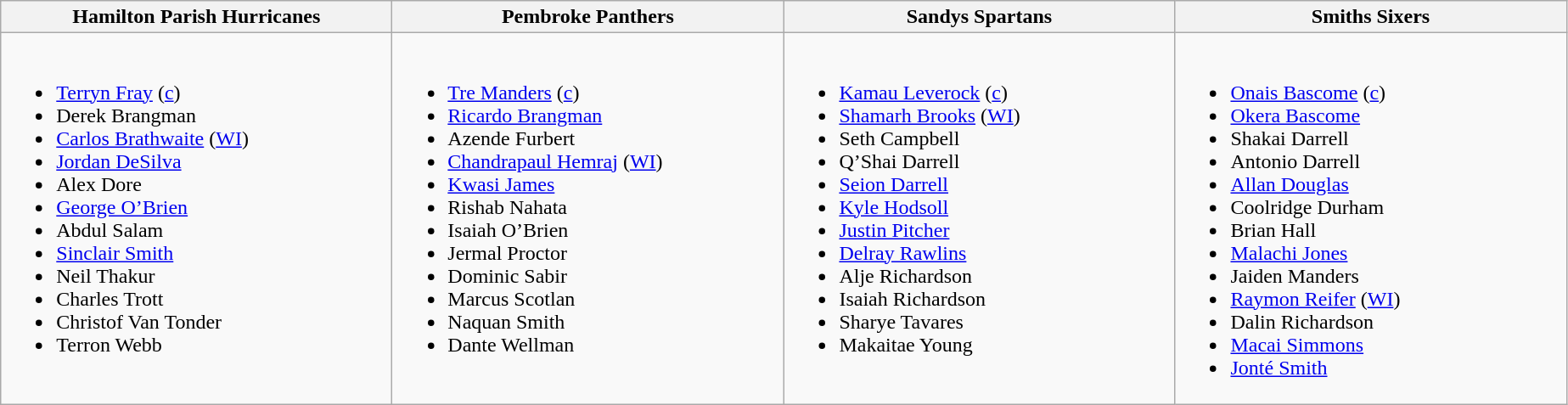<table class="wikitable">
<tr>
<th width=300>Hamilton Parish Hurricanes</th>
<th width=300>Pembroke Panthers</th>
<th width=300>Sandys Spartans</th>
<th width=300>Smiths Sixers</th>
</tr>
<tr>
<td valign=top><br><ul><li><a href='#'>Terryn Fray</a>  (<a href='#'>c</a>)</li><li>Derek Brangman</li><li><a href='#'>Carlos Brathwaite</a> (<a href='#'>WI</a>)</li><li><a href='#'>Jordan DeSilva</a></li><li>Alex Dore</li><li><a href='#'>George O’Brien</a></li><li>Abdul Salam</li><li><a href='#'>Sinclair Smith</a></li><li>Neil Thakur</li><li>Charles Trott</li><li>Christof Van Tonder</li><li>Terron Webb</li></ul></td>
<td valign=top><br><ul><li><a href='#'>Tre Manders</a> (<a href='#'>c</a>)</li><li><a href='#'>Ricardo Brangman</a></li><li>Azende Furbert</li><li><a href='#'>Chandrapaul Hemraj</a> (<a href='#'>WI</a>)</li><li><a href='#'>Kwasi James</a></li><li>Rishab Nahata</li><li>Isaiah O’Brien</li><li>Jermal Proctor</li><li>Dominic Sabir</li><li>Marcus Scotlan</li><li>Naquan Smith</li><li>Dante Wellman</li></ul></td>
<td valign=top><br><ul><li><a href='#'>Kamau Leverock</a> (<a href='#'>c</a>)</li><li><a href='#'>Shamarh Brooks</a> (<a href='#'>WI</a>)</li><li>Seth Campbell</li><li>Q’Shai Darrell</li><li><a href='#'>Seion Darrell</a></li><li><a href='#'>Kyle Hodsoll</a></li><li><a href='#'>Justin Pitcher</a></li><li><a href='#'>Delray Rawlins</a></li><li>Alje Richardson</li><li>Isaiah Richardson</li><li>Sharye Tavares</li><li>Makaitae Young</li></ul></td>
<td valign=top><br><ul><li><a href='#'>Onais Bascome</a> (<a href='#'>c</a>)</li><li><a href='#'>Okera Bascome</a></li><li>Shakai Darrell</li><li>Antonio Darrell</li><li><a href='#'>Allan Douglas</a></li><li>Coolridge Durham</li><li>Brian Hall</li><li><a href='#'>Malachi Jones</a></li><li>Jaiden Manders</li><li><a href='#'>Raymon Reifer</a> (<a href='#'>WI</a>)</li><li>Dalin Richardson</li><li><a href='#'>Macai Simmons</a></li><li><a href='#'>Jonté Smith</a></li></ul></td>
</tr>
</table>
